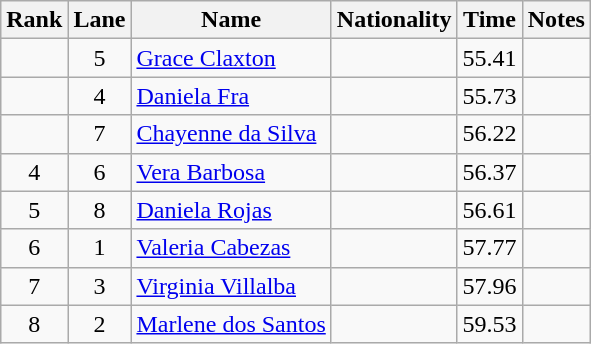<table class="wikitable sortable" style="text-align:center">
<tr>
<th>Rank</th>
<th>Lane</th>
<th>Name</th>
<th>Nationality</th>
<th>Time</th>
<th>Notes</th>
</tr>
<tr>
<td></td>
<td>5</td>
<td align=left><a href='#'>Grace Claxton</a></td>
<td align=left></td>
<td>55.41</td>
<td></td>
</tr>
<tr>
<td></td>
<td>4</td>
<td align=left><a href='#'>Daniela Fra</a></td>
<td align=left></td>
<td>55.73</td>
<td></td>
</tr>
<tr>
<td></td>
<td>7</td>
<td align=left><a href='#'>Chayenne da Silva</a></td>
<td align=left></td>
<td>56.22</td>
<td></td>
</tr>
<tr>
<td>4</td>
<td>6</td>
<td align=left><a href='#'>Vera Barbosa</a></td>
<td align=left></td>
<td>56.37</td>
<td></td>
</tr>
<tr>
<td>5</td>
<td>8</td>
<td align=left><a href='#'>Daniela Rojas</a></td>
<td align=left></td>
<td>56.61</td>
<td></td>
</tr>
<tr>
<td>6</td>
<td>1</td>
<td align=left><a href='#'>Valeria Cabezas</a></td>
<td align=left></td>
<td>57.77</td>
<td><strong></strong></td>
</tr>
<tr>
<td>7</td>
<td>3</td>
<td align=left><a href='#'>Virginia Villalba</a></td>
<td align=left></td>
<td>57.96</td>
<td></td>
</tr>
<tr>
<td>8</td>
<td>2</td>
<td align=left><a href='#'>Marlene dos Santos</a></td>
<td align=left></td>
<td>59.53</td>
<td></td>
</tr>
</table>
